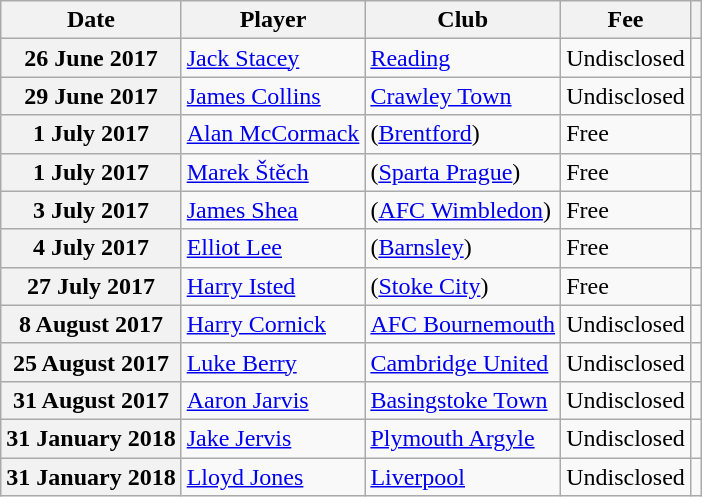<table class="wikitable plainrowheaders">
<tr>
<th scope=col>Date</th>
<th scope=col>Player</th>
<th scope=col>Club</th>
<th scope=col>Fee</th>
<th scope=col class=unsortable></th>
</tr>
<tr>
<th scope=row>26 June 2017</th>
<td><a href='#'>Jack Stacey</a></td>
<td><a href='#'>Reading</a></td>
<td>Undisclosed</td>
<td style="text-align:center;"></td>
</tr>
<tr>
<th scope=row>29 June 2017</th>
<td><a href='#'>James Collins</a></td>
<td><a href='#'>Crawley Town</a></td>
<td>Undisclosed</td>
<td style="text-align:center;"></td>
</tr>
<tr>
<th scope=row>1 July 2017</th>
<td><a href='#'>Alan McCormack</a></td>
<td>(<a href='#'>Brentford</a>)</td>
<td>Free</td>
<td style="text-align:center;"></td>
</tr>
<tr>
<th scope=row>1 July 2017</th>
<td><a href='#'>Marek Štěch</a></td>
<td>(<a href='#'>Sparta Prague</a>)</td>
<td>Free</td>
<td style="text-align:center;"></td>
</tr>
<tr>
<th scope=row>3 July 2017</th>
<td><a href='#'>James Shea</a></td>
<td>(<a href='#'>AFC Wimbledon</a>)</td>
<td>Free</td>
<td style="text-align:center;"></td>
</tr>
<tr>
<th scope=row>4 July 2017</th>
<td><a href='#'>Elliot Lee</a></td>
<td>(<a href='#'>Barnsley</a>)</td>
<td>Free</td>
<td style="text-align:center;"></td>
</tr>
<tr>
<th scope=row>27 July 2017</th>
<td><a href='#'>Harry Isted</a></td>
<td>(<a href='#'>Stoke City</a>)</td>
<td>Free</td>
<td style="text-align:center;"></td>
</tr>
<tr>
<th scope=row>8 August 2017</th>
<td><a href='#'>Harry Cornick</a></td>
<td><a href='#'>AFC Bournemouth</a></td>
<td>Undisclosed</td>
<td style="text-align:center;"></td>
</tr>
<tr>
<th scope=row>25 August 2017</th>
<td><a href='#'>Luke Berry</a></td>
<td><a href='#'>Cambridge United</a></td>
<td>Undisclosed</td>
<td style="text-align:center;"></td>
</tr>
<tr>
<th scope=row>31 August 2017</th>
<td><a href='#'>Aaron Jarvis</a></td>
<td><a href='#'>Basingstoke Town</a></td>
<td>Undisclosed</td>
<td style="text-align:center;"></td>
</tr>
<tr>
<th scope=row>31 January 2018</th>
<td><a href='#'>Jake Jervis</a></td>
<td><a href='#'>Plymouth Argyle</a></td>
<td>Undisclosed</td>
<td style="text-align:center;"></td>
</tr>
<tr>
<th scope=row>31 January 2018</th>
<td><a href='#'>Lloyd Jones</a></td>
<td><a href='#'>Liverpool</a></td>
<td>Undisclosed</td>
<td style="text-align:center;"></td>
</tr>
</table>
